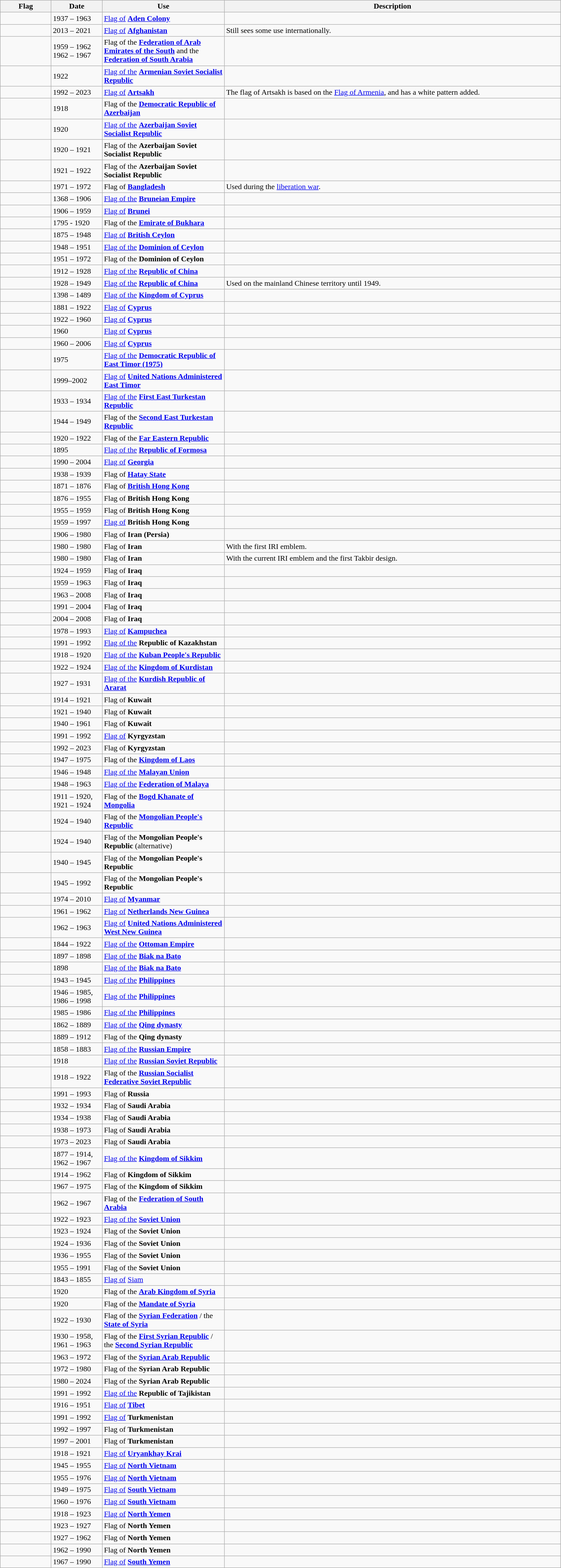<table class="wikitable" style="background:#FFFFF;">
<tr>
<th style="width:100px;">Flag</th>
<th style="width:100px;">Date</th>
<th style="width:250px;">Use</th>
<th style="width:700px;">Description</th>
</tr>
<tr>
<td></td>
<td>1937 – 1963</td>
<td><a href='#'>Flag of</a> <strong><a href='#'>Aden Colony</a></strong></td>
<td></td>
</tr>
<tr>
<td></td>
<td>2013 – 2021</td>
<td><a href='#'>Flag of</a> <strong><a href='#'>Afghanistan</a></strong></td>
<td>Still sees some use internationally.</td>
</tr>
<tr>
<td></td>
<td>1959 – 1962 <br>1962 – 1967</td>
<td>Flag of the <strong><a href='#'>Federation of Arab Emirates of the South</a></strong> and the <strong><a href='#'>Federation of South Arabia</a></strong></td>
<td></td>
</tr>
<tr>
<td></td>
<td>1922</td>
<td><a href='#'>Flag of the</a> <strong><a href='#'>Armenian Soviet Socialist Republic</a></strong></td>
<td></td>
</tr>
<tr>
<td></td>
<td>1992 – 2023</td>
<td><a href='#'>Flag of</a> <strong><a href='#'>Artsakh</a></strong></td>
<td>The flag of Artsakh is based on the <a href='#'>Flag of Armenia</a>, and has a white pattern added.</td>
</tr>
<tr>
<td></td>
<td>1918</td>
<td>Flag of the <strong><a href='#'>Democratic Republic of Azerbaijan</a></strong></td>
<td></td>
</tr>
<tr>
<td></td>
<td>1920</td>
<td><a href='#'>Flag of the</a> <strong><a href='#'>Azerbaijan Soviet Socialist Republic</a></strong></td>
<td></td>
</tr>
<tr>
<td></td>
<td>1920 – 1921</td>
<td>Flag of the <strong>Azerbaijan Soviet Socialist Republic</strong></td>
<td></td>
</tr>
<tr>
<td></td>
<td>1921 – 1922</td>
<td>Flag of the <strong>Azerbaijan Soviet Socialist Republic</strong></td>
<td></td>
</tr>
<tr>
<td></td>
<td>1971 – 1972</td>
<td>Flag of <strong><a href='#'>Bangladesh</a></strong></td>
<td>Used during the <a href='#'>liberation war</a>.</td>
</tr>
<tr>
<td></td>
<td>1368 – 1906</td>
<td><a href='#'>Flag of the</a> <strong><a href='#'>Bruneian Empire</a></strong></td>
<td></td>
</tr>
<tr>
<td></td>
<td>1906 – 1959</td>
<td><a href='#'>Flag of</a> <strong><a href='#'>Brunei</a></strong></td>
<td></td>
</tr>
<tr>
<td></td>
<td>1795 - 1920</td>
<td>Flag of the <strong><a href='#'>Emirate of Bukhara</a></strong></td>
<td></td>
</tr>
<tr>
<td></td>
<td>1875 – 1948</td>
<td><a href='#'>Flag of</a> <strong><a href='#'>British Ceylon</a></strong></td>
<td></td>
</tr>
<tr>
<td></td>
<td>1948 – 1951</td>
<td><a href='#'>Flag of the</a> <strong><a href='#'>Dominion of Ceylon</a></strong></td>
<td></td>
</tr>
<tr>
<td></td>
<td>1951 – 1972</td>
<td>Flag of the <strong>Dominion of Ceylon</strong></td>
<td></td>
</tr>
<tr>
<td></td>
<td>1912 – 1928</td>
<td><a href='#'>Flag of the</a> <strong><a href='#'>Republic of China</a></strong></td>
<td></td>
</tr>
<tr>
<td></td>
<td>1928 – 1949</td>
<td><a href='#'>Flag of the</a> <strong><a href='#'>Republic of China</a></strong></td>
<td>Used on the mainland Chinese territory until 1949.</td>
</tr>
<tr>
<td></td>
<td>1398 – 1489</td>
<td><a href='#'>Flag of the</a> <strong><a href='#'>Kingdom of Cyprus</a></strong></td>
<td></td>
</tr>
<tr>
<td></td>
<td>1881 – 1922</td>
<td><a href='#'>Flag of</a> <strong><a href='#'>Cyprus</a></strong></td>
<td></td>
</tr>
<tr>
<td></td>
<td>1922 – 1960</td>
<td><a href='#'>Flag of</a> <strong><a href='#'>Cyprus</a></strong></td>
<td></td>
</tr>
<tr>
<td></td>
<td>1960</td>
<td><a href='#'>Flag of</a> <strong><a href='#'>Cyprus</a></strong></td>
<td></td>
</tr>
<tr>
<td></td>
<td>1960 – 2006</td>
<td><a href='#'>Flag of</a> <strong><a href='#'>Cyprus</a></strong></td>
<td></td>
</tr>
<tr>
<td></td>
<td>1975</td>
<td><a href='#'>Flag of the</a> <strong><a href='#'>Democratic Republic of East Timor (1975)</a></strong></td>
<td></td>
</tr>
<tr>
<td></td>
<td>1999–2002</td>
<td><a href='#'>Flag of</a> <strong><a href='#'>United Nations Administered East Timor</a></strong></td>
<td></td>
</tr>
<tr>
<td></td>
<td>1933 – 1934</td>
<td><a href='#'>Flag of the</a> <strong><a href='#'>First East Turkestan Republic</a></strong></td>
<td></td>
</tr>
<tr>
<td></td>
<td>1944 – 1949</td>
<td>Flag of the <strong><a href='#'>Second East Turkestan Republic</a></strong></td>
<td></td>
</tr>
<tr>
<td></td>
<td>1920 – 1922</td>
<td>Flag of the <strong><a href='#'>Far Eastern Republic</a></strong></td>
<td></td>
</tr>
<tr>
<td></td>
<td>1895</td>
<td><a href='#'>Flag of the</a> <strong><a href='#'>Republic of Formosa</a></strong></td>
<td></td>
</tr>
<tr>
<td></td>
<td>1990 – 2004</td>
<td><a href='#'>Flag of</a> <strong><a href='#'>Georgia</a></strong></td>
<td></td>
</tr>
<tr>
<td></td>
<td>1938 – 1939</td>
<td>Flag of <strong><a href='#'>Hatay State</a></strong></td>
<td></td>
</tr>
<tr>
<td></td>
<td>1871 – 1876</td>
<td>Flag of <strong><a href='#'>British Hong Kong</a></strong></td>
<td></td>
</tr>
<tr>
<td></td>
<td>1876 – 1955</td>
<td>Flag of <strong>British Hong Kong</strong></td>
<td></td>
</tr>
<tr>
<td></td>
<td>1955 – 1959</td>
<td>Flag of <strong>British Hong Kong</strong></td>
<td></td>
</tr>
<tr>
<td></td>
<td>1959 – 1997</td>
<td><a href='#'>Flag of</a> <strong>British Hong Kong</strong></td>
<td></td>
</tr>
<tr>
<td></td>
<td>1906 – 1980</td>
<td>Flag of <strong>Iran (Persia)</strong></td>
<td></td>
</tr>
<tr>
<td></td>
<td>1980 – 1980</td>
<td>Flag of <strong>Iran</strong></td>
<td>With the first IRI emblem.</td>
</tr>
<tr>
<td></td>
<td>1980 – 1980</td>
<td>Flag of <strong>Iran</strong></td>
<td>With the current IRI emblem and the first Takbir design.</td>
</tr>
<tr>
<td></td>
<td>1924 – 1959</td>
<td>Flag of <strong>Iraq</strong></td>
<td></td>
</tr>
<tr>
<td></td>
<td>1959 – 1963</td>
<td>Flag of <strong>Iraq</strong></td>
<td></td>
</tr>
<tr>
<td></td>
<td>1963 – 2008</td>
<td>Flag of <strong>Iraq</strong></td>
<td></td>
</tr>
<tr>
<td></td>
<td>1991 – 2004</td>
<td>Flag of <strong>Iraq</strong></td>
<td></td>
</tr>
<tr>
<td></td>
<td>2004 – 2008</td>
<td>Flag of <strong>Iraq</strong></td>
<td></td>
</tr>
<tr>
<td></td>
<td>1978 – 1993</td>
<td><a href='#'>Flag of</a> <strong><a href='#'>Kampuchea</a></strong></td>
<td></td>
</tr>
<tr>
<td></td>
<td>1991 – 1992</td>
<td><a href='#'>Flag of the</a> <strong>Republic of Kazakhstan</strong></td>
<td></td>
</tr>
<tr>
<td></td>
<td>1918 – 1920</td>
<td><a href='#'>Flag of the</a> <strong><a href='#'>Kuban People's Republic</a></strong></td>
<td></td>
</tr>
<tr>
<td></td>
<td>1922 – 1924</td>
<td><a href='#'>Flag of the</a> <strong><a href='#'>Kingdom of Kurdistan</a></strong></td>
<td></td>
</tr>
<tr>
<td></td>
<td>1927 – 1931</td>
<td><a href='#'>Flag of the</a> <strong><a href='#'>Kurdish Republic of Ararat</a></strong></td>
<td></td>
</tr>
<tr>
<td></td>
<td>1914 – 1921</td>
<td>Flag of <strong>Kuwait</strong></td>
<td></td>
</tr>
<tr>
<td></td>
<td>1921 – 1940</td>
<td>Flag of <strong>Kuwait</strong></td>
<td></td>
</tr>
<tr>
<td></td>
<td>1940 – 1961</td>
<td>Flag of <strong>Kuwait</strong></td>
<td></td>
</tr>
<tr>
<td></td>
<td>1991 – 1992</td>
<td><a href='#'>Flag of</a>  <strong>Kyrgyzstan</strong></td>
<td></td>
</tr>
<tr>
<td></td>
<td>1992 – 2023</td>
<td>Flag of  <strong>Kyrgyzstan</strong></td>
<td></td>
</tr>
<tr>
<td></td>
<td>1947 – 1975</td>
<td>Flag of the <strong><a href='#'>Kingdom of Laos</a></strong></td>
<td></td>
</tr>
<tr>
<td></td>
<td>1946 – 1948</td>
<td><a href='#'>Flag of the</a> <strong><a href='#'>Malayan Union</a></strong></td>
<td></td>
</tr>
<tr>
<td></td>
<td>1948 – 1963</td>
<td><a href='#'>Flag of the</a> <strong><a href='#'>Federation of Malaya</a></strong></td>
<td></td>
</tr>
<tr>
<td></td>
<td>1911 – 1920, 1921 – 1924</td>
<td>Flag of the <strong><a href='#'>Bogd Khanate of Mongolia</a></strong></td>
<td></td>
</tr>
<tr>
<td></td>
<td>1924 – 1940</td>
<td>Flag of the <strong><a href='#'>Mongolian People's Republic</a></strong></td>
<td></td>
</tr>
<tr>
<td></td>
<td>1924 – 1940</td>
<td>Flag of the <strong>Mongolian People's Republic</strong> (alternative)</td>
<td></td>
</tr>
<tr>
<td></td>
<td>1940 – 1945</td>
<td>Flag of the <strong>Mongolian People's Republic</strong></td>
<td></td>
</tr>
<tr>
<td></td>
<td>1945 – 1992</td>
<td>Flag of the <strong>Mongolian People's Republic</strong></td>
<td></td>
</tr>
<tr>
<td></td>
<td>1974 – 2010</td>
<td><a href='#'>Flag of</a> <strong><a href='#'>Myanmar</a></strong></td>
<td></td>
</tr>
<tr>
<td></td>
<td>1961 – 1962</td>
<td><a href='#'>Flag of</a> <strong><a href='#'>Netherlands New Guinea</a></strong></td>
<td></td>
</tr>
<tr>
<td></td>
<td>1962 – 1963</td>
<td><a href='#'>Flag of</a> <strong><a href='#'>United Nations Administered West New Guinea</a></strong></td>
<td></td>
</tr>
<tr>
<td></td>
<td>1844 – 1922</td>
<td><a href='#'>Flag of the</a> <strong><a href='#'>Ottoman Empire</a></strong></td>
<td></td>
</tr>
<tr>
<td></td>
<td>1897 – 1898</td>
<td><a href='#'>Flag of the</a> <strong><a href='#'>Biak na Bato</a></strong></td>
<td></td>
</tr>
<tr>
<td></td>
<td>1898</td>
<td><a href='#'>Flag of the</a> <strong><a href='#'>Biak na Bato</a></strong></td>
<td></td>
</tr>
<tr>
<td></td>
<td>1943 – 1945</td>
<td><a href='#'>Flag of the</a> <strong><a href='#'>Philippines</a></strong></td>
<td></td>
</tr>
<tr>
<td></td>
<td>1946 – 1985, 1986 – 1998</td>
<td><a href='#'>Flag of the</a> <strong><a href='#'>Philippines</a></strong></td>
<td></td>
</tr>
<tr>
<td></td>
<td>1985 – 1986</td>
<td><a href='#'>Flag of the</a> <strong><a href='#'>Philippines</a></strong></td>
<td></td>
</tr>
<tr>
<td></td>
<td>1862 – 1889</td>
<td><a href='#'>Flag of the</a> <strong><a href='#'>Qing dynasty</a></strong></td>
<td></td>
</tr>
<tr>
<td></td>
<td>1889 – 1912</td>
<td>Flag of the <strong>Qing dynasty</strong></td>
<td></td>
</tr>
<tr>
<td></td>
<td>1858 – 1883</td>
<td><a href='#'>Flag of the</a> <strong><a href='#'>Russian Empire</a></strong></td>
<td></td>
</tr>
<tr>
<td></td>
<td>1918</td>
<td><a href='#'>Flag of the</a> <strong><a href='#'>Russian Soviet Republic</a></strong></td>
<td></td>
</tr>
<tr>
<td></td>
<td>1918 – 1922</td>
<td>Flag of the <strong><a href='#'>Russian Socialist Federative Soviet Republic</a></strong></td>
<td></td>
</tr>
<tr>
<td></td>
<td>1991 – 1993</td>
<td>Flag of <strong>Russia</strong></td>
<td></td>
</tr>
<tr>
<td></td>
<td>1932 – 1934</td>
<td>Flag of <strong>Saudi Arabia</strong></td>
<td></td>
</tr>
<tr>
<td></td>
<td>1934 – 1938</td>
<td>Flag of <strong>Saudi Arabia</strong></td>
<td></td>
</tr>
<tr>
<td></td>
<td>1938 – 1973</td>
<td>Flag of <strong>Saudi Arabia</strong></td>
<td></td>
</tr>
<tr>
<td></td>
<td>1973 – 2023</td>
<td>Flag of <strong>Saudi Arabia</strong></td>
<td></td>
</tr>
<tr>
<td></td>
<td>1877 – 1914, 1962 – 1967</td>
<td><a href='#'>Flag of the</a> <strong><a href='#'>Kingdom of Sikkim</a></strong></td>
<td></td>
</tr>
<tr>
<td></td>
<td>1914 – 1962</td>
<td>Flag of <strong>Kingdom of Sikkim</strong></td>
<td></td>
</tr>
<tr>
<td></td>
<td>1967 – 1975</td>
<td>Flag of the <strong>Kingdom of Sikkim</strong></td>
<td></td>
</tr>
<tr>
<td></td>
<td>1962 – 1967</td>
<td>Flag of the <strong><a href='#'>Federation of South Arabia</a></strong></td>
<td></td>
</tr>
<tr>
<td></td>
<td>1922 – 1923</td>
<td><a href='#'>Flag of the</a> <strong><a href='#'>Soviet Union</a></strong></td>
<td></td>
</tr>
<tr>
<td></td>
<td>1923 – 1924</td>
<td>Flag of the <strong>Soviet Union</strong></td>
<td></td>
</tr>
<tr>
<td></td>
<td>1924 – 1936</td>
<td>Flag of the <strong>Soviet Union</strong></td>
<td></td>
</tr>
<tr>
<td></td>
<td>1936 – 1955</td>
<td>Flag of the <strong>Soviet Union</strong></td>
<td></td>
</tr>
<tr>
<td></td>
<td>1955 – 1991</td>
<td>Flag of the <strong>Soviet Union</strong></td>
<td></td>
</tr>
<tr>
<td></td>
<td>1843 – 1855</td>
<td><a href='#'>Flag of</a> <a href='#'>Siam</a></td>
<td></td>
</tr>
<tr>
<td></td>
<td>1920</td>
<td>Flag of the <strong><a href='#'>Arab Kingdom of Syria</a></strong></td>
<td></td>
</tr>
<tr>
<td></td>
<td>1920</td>
<td>Flag of the <strong><a href='#'>Mandate of Syria</a></strong></td>
<td></td>
</tr>
<tr>
<td></td>
<td>1922 – 1930</td>
<td>Flag of the <strong><a href='#'>Syrian Federation</a></strong> / the <strong><a href='#'>State of Syria</a></strong></td>
<td></td>
</tr>
<tr>
<td></td>
<td>1930 – 1958, 1961 – 1963</td>
<td>Flag of the <strong><a href='#'>First Syrian Republic</a></strong> / the <strong><a href='#'>Second Syrian Republic</a></strong></td>
<td></td>
</tr>
<tr>
<td></td>
<td>1963 – 1972</td>
<td>Flag of the <strong><a href='#'>Syrian Arab Republic</a></strong></td>
<td></td>
</tr>
<tr>
<td></td>
<td>1972 – 1980</td>
<td>Flag of the <strong>Syrian Arab Republic</strong></td>
<td></td>
</tr>
<tr>
<td></td>
<td>1980 – 2024</td>
<td>Flag of the <strong>Syrian Arab Republic</strong></td>
<td></td>
</tr>
<tr>
<td></td>
<td>1991 – 1992</td>
<td><a href='#'>Flag of the</a> <strong>Republic of Tajikistan</strong></td>
<td></td>
</tr>
<tr>
<td></td>
<td>1916 – 1951</td>
<td><a href='#'>Flag of</a> <strong> <a href='#'>Tibet</a></strong></td>
<td></td>
</tr>
<tr>
<td></td>
<td>1991 – 1992</td>
<td><a href='#'>Flag of</a> <strong>Turkmenistan</strong></td>
<td></td>
</tr>
<tr>
<td></td>
<td>1992 – 1997</td>
<td>Flag of <strong>Turkmenistan</strong></td>
<td></td>
</tr>
<tr>
<td></td>
<td>1997 – 2001</td>
<td>Flag of <strong>Turkmenistan</strong></td>
<td></td>
</tr>
<tr>
<td></td>
<td>1918 – 1921</td>
<td><a href='#'>Flag of</a> <strong><a href='#'>Uryankhay Krai</a></strong></td>
<td></td>
</tr>
<tr>
<td></td>
<td>1945 – 1955</td>
<td><a href='#'>Flag of</a> <strong><a href='#'>North Vietnam</a></strong></td>
<td></td>
</tr>
<tr>
<td></td>
<td>1955 – 1976</td>
<td><a href='#'>Flag of</a> <strong><a href='#'>North Vietnam</a></strong></td>
<td></td>
</tr>
<tr>
<td></td>
<td>1949 – 1975</td>
<td><a href='#'>Flag of</a> <strong><a href='#'>South Vietnam</a></strong></td>
<td></td>
</tr>
<tr>
<td></td>
<td>1960 – 1976</td>
<td><a href='#'>Flag of</a> <strong><a href='#'>South Vietnam</a></strong></td>
<td></td>
</tr>
<tr>
<td></td>
<td>1918 – 1923</td>
<td><a href='#'>Flag of</a> <strong><a href='#'>North Yemen</a></strong></td>
<td></td>
</tr>
<tr>
<td></td>
<td>1923 – 1927</td>
<td>Flag of <strong>North Yemen</strong></td>
<td></td>
</tr>
<tr>
<td></td>
<td>1927 – 1962</td>
<td>Flag of <strong>North Yemen</strong></td>
<td></td>
</tr>
<tr>
<td></td>
<td>1962 – 1990</td>
<td>Flag of <strong>North Yemen</strong></td>
<td></td>
</tr>
<tr>
<td></td>
<td>1967 – 1990</td>
<td><a href='#'>Flag of</a> <strong><a href='#'>South Yemen</a></strong></td>
<td></td>
</tr>
</table>
